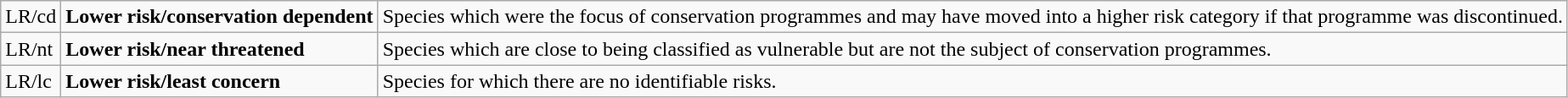<table class="wikitable" style="text-align:left">
<tr>
<td>LR/cd</td>
<td><strong>Lower risk/conservation dependent</strong></td>
<td>Species which were the focus of conservation programmes and may have moved into a higher risk category if that programme was discontinued.</td>
</tr>
<tr>
<td>LR/nt</td>
<td><strong>Lower risk/near threatened</strong></td>
<td>Species which are close to being classified as vulnerable but are not the subject of conservation programmes.</td>
</tr>
<tr>
<td>LR/lc</td>
<td><strong>Lower risk/least concern</strong></td>
<td>Species for which there are no identifiable risks.</td>
</tr>
</table>
